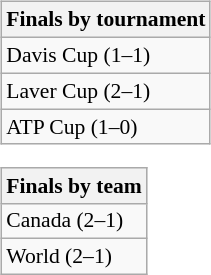<table>
<tr valign=top>
<td><br><table class=wikitable style=font-size:90%>
<tr>
<th>Finals by tournament</th>
</tr>
<tr>
<td>Davis Cup (1–1)</td>
</tr>
<tr>
<td>Laver Cup (2–1)</td>
</tr>
<tr>
<td>ATP Cup (1–0)</td>
</tr>
</table>
<table class=wikitable style=font-size:90%>
<tr>
<th>Finals by team</th>
</tr>
<tr>
<td>Canada (2–1)</td>
</tr>
<tr>
<td>World (2–1)</td>
</tr>
</table>
</td>
</tr>
</table>
